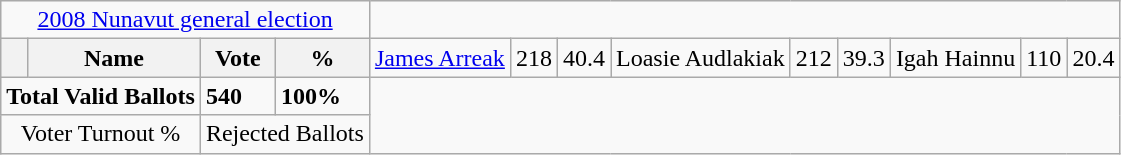<table class="wikitable">
<tr>
<td colspan=4 align=center><a href='#'>2008 Nunavut general election</a></td>
</tr>
<tr>
<th></th>
<th><strong>Name </strong></th>
<th><strong>Vote</strong></th>
<th><strong>%</strong><br></th>
<td><a href='#'>James Arreak</a></td>
<td>218</td>
<td>40.4<br></td>
<td>Loasie Audlakiak</td>
<td>212</td>
<td>39.3<br></td>
<td>Igah Hainnu</td>
<td>110</td>
<td>20.4</td>
</tr>
<tr>
<td colspan=2><strong>Total Valid Ballots</strong></td>
<td><strong>540</strong></td>
<td><strong>100%</strong></td>
</tr>
<tr>
<td colspan=2 align=center>Voter Turnout %</td>
<td colspan=2 align=center>Rejected Ballots</td>
</tr>
</table>
